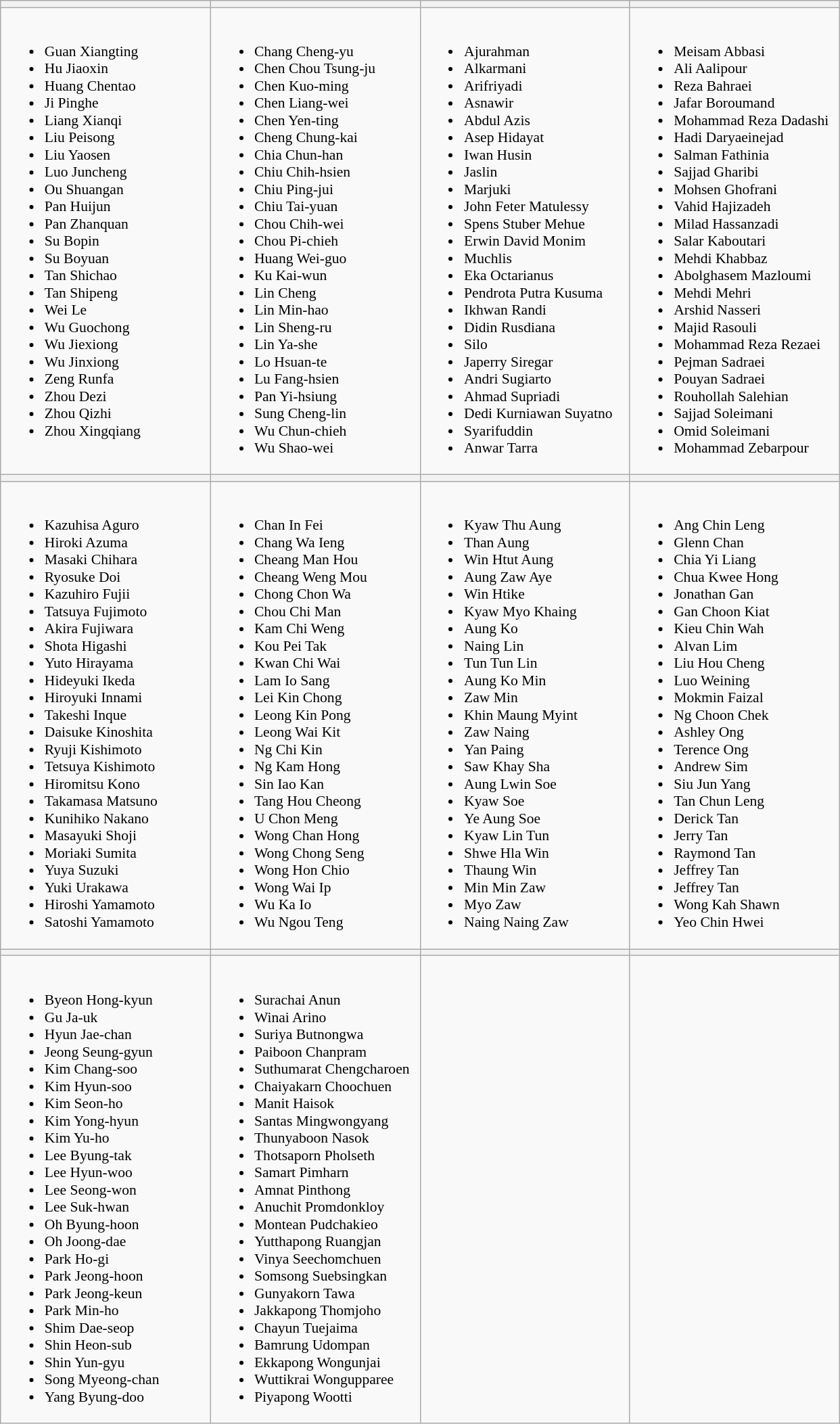<table class="wikitable" style="font-size:90%">
<tr>
<th width=200></th>
<th width=200></th>
<th width=200></th>
<th width=200></th>
</tr>
<tr>
<td valign=top><br><ul><li>Guan Xiangting</li><li>Hu Jiaoxin</li><li>Huang Chentao</li><li>Ji Pinghe</li><li>Liang Xianqi</li><li>Liu Peisong</li><li>Liu Yaosen</li><li>Luo Juncheng</li><li>Ou Shuangan</li><li>Pan Huijun</li><li>Pan Zhanquan</li><li>Su Bopin</li><li>Su Boyuan</li><li>Tan Shichao</li><li>Tan Shipeng</li><li>Wei Le</li><li>Wu Guochong</li><li>Wu Jiexiong</li><li>Wu Jinxiong</li><li>Zeng Runfa</li><li>Zhou Dezi</li><li>Zhou Qizhi</li><li>Zhou Xingqiang</li></ul></td>
<td valign=top><br><ul><li>Chang Cheng-yu</li><li>Chen Chou Tsung-ju</li><li>Chen Kuo-ming</li><li>Chen Liang-wei</li><li>Chen Yen-ting</li><li>Cheng Chung-kai</li><li>Chia Chun-han</li><li>Chiu Chih-hsien</li><li>Chiu Ping-jui</li><li>Chiu Tai-yuan</li><li>Chou Chih-wei</li><li>Chou Pi-chieh</li><li>Huang Wei-guo</li><li>Ku Kai-wun</li><li>Lin Cheng</li><li>Lin Min-hao</li><li>Lin Sheng-ru</li><li>Lin Ya-she</li><li>Lo Hsuan-te</li><li>Lu Fang-hsien</li><li>Pan Yi-hsiung</li><li>Sung Cheng-lin</li><li>Wu Chun-chieh</li><li>Wu Shao-wei</li></ul></td>
<td valign=top><br><ul><li>Ajurahman</li><li>Alkarmani</li><li>Arifriyadi</li><li>Asnawir</li><li>Abdul Azis</li><li>Asep Hidayat</li><li>Iwan Husin</li><li>Jaslin</li><li>Marjuki</li><li>John Feter Matulessy</li><li>Spens Stuber Mehue</li><li>Erwin David Monim</li><li>Muchlis</li><li>Eka Octarianus</li><li>Pendrota Putra Kusuma</li><li>Ikhwan Randi</li><li>Didin Rusdiana</li><li>Silo</li><li>Japerry Siregar</li><li>Andri Sugiarto</li><li>Ahmad Supriadi</li><li>Dedi Kurniawan Suyatno</li><li>Syarifuddin</li><li>Anwar Tarra</li></ul></td>
<td valign=top><br><ul><li>Meisam Abbasi</li><li>Ali Aalipour</li><li>Reza Bahraei</li><li>Jafar Boroumand</li><li>Mohammad Reza Dadashi</li><li>Hadi Daryaeinejad</li><li>Salman Fathinia</li><li>Sajjad Gharibi</li><li>Mohsen Ghofrani</li><li>Vahid Hajizadeh</li><li>Milad Hassanzadi</li><li>Salar Kaboutari</li><li>Mehdi Khabbaz</li><li>Abolghasem Mazloumi</li><li>Mehdi Mehri</li><li>Arshid Nasseri</li><li>Majid Rasouli</li><li>Mohammad Reza Rezaei</li><li>Pejman Sadraei</li><li>Pouyan Sadraei</li><li>Rouhollah Salehian</li><li>Sajjad Soleimani</li><li>Omid Soleimani</li><li>Mohammad Zebarpour</li></ul></td>
</tr>
<tr>
<th></th>
<th></th>
<th></th>
<th></th>
</tr>
<tr>
<td valign=top><br><ul><li>Kazuhisa Aguro</li><li>Hiroki Azuma</li><li>Masaki Chihara</li><li>Ryosuke Doi</li><li>Kazuhiro Fujii</li><li>Tatsuya Fujimoto</li><li>Akira Fujiwara</li><li>Shota Higashi</li><li>Yuto Hirayama</li><li>Hideyuki Ikeda</li><li>Hiroyuki Innami</li><li>Takeshi Inque</li><li>Daisuke Kinoshita</li><li>Ryuji Kishimoto</li><li>Tetsuya Kishimoto</li><li>Hiromitsu Kono</li><li>Takamasa Matsuno</li><li>Kunihiko Nakano</li><li>Masayuki Shoji</li><li>Moriaki Sumita</li><li>Yuya Suzuki</li><li>Yuki Urakawa</li><li>Hiroshi Yamamoto</li><li>Satoshi Yamamoto</li></ul></td>
<td valign=top><br><ul><li>Chan In Fei</li><li>Chang Wa Ieng</li><li>Cheang Man Hou</li><li>Cheang Weng Mou</li><li>Chong Chon Wa</li><li>Chou Chi Man</li><li>Kam Chi Weng</li><li>Kou Pei Tak</li><li>Kwan Chi Wai</li><li>Lam Io Sang</li><li>Lei Kin Chong</li><li>Leong Kin Pong</li><li>Leong Wai Kit</li><li>Ng Chi Kin</li><li>Ng Kam Hong</li><li>Sin Iao Kan</li><li>Tang Hou Cheong</li><li>U Chon Meng</li><li>Wong Chan Hong</li><li>Wong Chong Seng</li><li>Wong Hon Chio</li><li>Wong Wai Ip</li><li>Wu Ka Io</li><li>Wu Ngou Teng</li></ul></td>
<td valign=top><br><ul><li>Kyaw Thu Aung</li><li>Than Aung</li><li>Win Htut Aung</li><li>Aung Zaw Aye</li><li>Win Htike</li><li>Kyaw Myo Khaing</li><li>Aung Ko</li><li>Naing Lin</li><li>Tun Tun Lin</li><li>Aung Ko Min</li><li>Zaw Min</li><li>Khin Maung Myint</li><li>Zaw Naing</li><li>Yan Paing</li><li>Saw Khay Sha</li><li>Aung Lwin Soe</li><li>Kyaw Soe</li><li>Ye Aung Soe</li><li>Kyaw Lin Tun</li><li>Shwe Hla Win</li><li>Thaung Win</li><li>Min Min Zaw</li><li>Myo Zaw</li><li>Naing Naing Zaw</li></ul></td>
<td valign=top><br><ul><li>Ang Chin Leng</li><li>Glenn Chan</li><li>Chia Yi Liang</li><li>Chua Kwee Hong</li><li>Jonathan Gan</li><li>Gan Choon Kiat</li><li>Kieu Chin Wah</li><li>Alvan Lim</li><li>Liu Hou Cheng</li><li>Luo Weining</li><li>Mokmin Faizal</li><li>Ng Choon Chek</li><li>Ashley Ong</li><li>Terence Ong</li><li>Andrew Sim</li><li>Siu Jun Yang</li><li>Tan Chun Leng</li><li>Derick Tan</li><li>Jerry Tan</li><li>Raymond Tan</li><li>Jeffrey Tan</li><li>Jeffrey Tan</li><li>Wong Kah Shawn</li><li>Yeo Chin Hwei</li></ul></td>
</tr>
<tr>
<th></th>
<th></th>
<th></th>
<th></th>
</tr>
<tr>
<td valign=top><br><ul><li>Byeon Hong-kyun</li><li>Gu Ja-uk</li><li>Hyun Jae-chan</li><li>Jeong Seung-gyun</li><li>Kim Chang-soo</li><li>Kim Hyun-soo</li><li>Kim Seon-ho</li><li>Kim Yong-hyun</li><li>Kim Yu-ho</li><li>Lee Byung-tak</li><li>Lee Hyun-woo</li><li>Lee Seong-won</li><li>Lee Suk-hwan</li><li>Oh Byung-hoon</li><li>Oh Joong-dae</li><li>Park Ho-gi</li><li>Park Jeong-hoon</li><li>Park Jeong-keun</li><li>Park Min-ho</li><li>Shim Dae-seop</li><li>Shin Heon-sub</li><li>Shin Yun-gyu</li><li>Song Myeong-chan</li><li>Yang Byung-doo</li></ul></td>
<td valign=top><br><ul><li>Surachai Anun</li><li>Winai Arino</li><li>Suriya Butnongwa</li><li>Paiboon Chanpram</li><li>Suthumarat Chengcharoen</li><li>Chaiyakarn Choochuen</li><li>Manit Haisok</li><li>Santas Mingwongyang</li><li>Thunyaboon Nasok</li><li>Thotsaporn Pholseth</li><li>Samart Pimharn</li><li>Amnat Pinthong</li><li>Anuchit Promdonkloy</li><li>Montean Pudchakieo</li><li>Yutthapong Ruangjan</li><li>Vinya Seechomchuen</li><li>Somsong Suebsingkan</li><li>Gunyakorn Tawa</li><li>Jakkapong Thomjoho</li><li>Chayun Tuejaima</li><li>Bamrung Udompan</li><li>Ekkapong Wongunjai</li><li>Wuttikrai Wongupparee</li><li>Piyapong Wootti</li></ul></td>
<td valign=top></td>
<td valign=top></td>
</tr>
</table>
